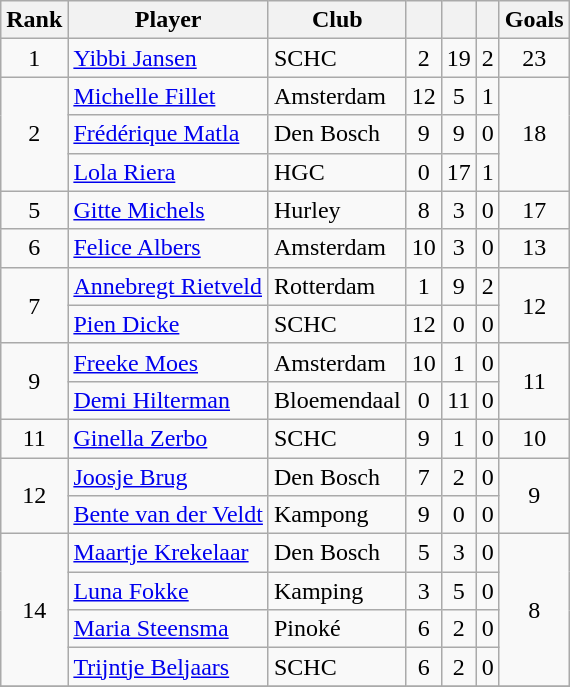<table class="wikitable" style="text-align:center">
<tr>
<th>Rank</th>
<th>Player</th>
<th>Club</th>
<th></th>
<th></th>
<th></th>
<th>Goals</th>
</tr>
<tr>
<td>1</td>
<td align=left> <a href='#'>Yibbi Jansen</a></td>
<td align=left>SCHC</td>
<td>2</td>
<td>19</td>
<td>2</td>
<td>23</td>
</tr>
<tr>
<td rowspan=3>2</td>
<td align=left> <a href='#'>Michelle Fillet</a></td>
<td align=left>Amsterdam</td>
<td>12</td>
<td>5</td>
<td>1</td>
<td rowspan=3>18</td>
</tr>
<tr>
<td align=left> <a href='#'>Frédérique Matla</a></td>
<td align=left>Den Bosch</td>
<td>9</td>
<td>9</td>
<td>0</td>
</tr>
<tr>
<td align=left> <a href='#'>Lola Riera</a></td>
<td align=left>HGC</td>
<td>0</td>
<td>17</td>
<td>1</td>
</tr>
<tr>
<td>5</td>
<td align=left> <a href='#'>Gitte Michels</a></td>
<td align=left>Hurley</td>
<td>8</td>
<td>3</td>
<td>0</td>
<td>17</td>
</tr>
<tr>
<td>6</td>
<td align=left> <a href='#'>Felice Albers</a></td>
<td align=left>Amsterdam</td>
<td>10</td>
<td>3</td>
<td>0</td>
<td>13</td>
</tr>
<tr>
<td rowspan=2>7</td>
<td align=left> <a href='#'>Annebregt Rietveld</a></td>
<td align=left>Rotterdam</td>
<td>1</td>
<td>9</td>
<td>2</td>
<td rowspan=2>12</td>
</tr>
<tr>
<td align=left> <a href='#'>Pien Dicke</a></td>
<td align=left>SCHC</td>
<td>12</td>
<td>0</td>
<td>0</td>
</tr>
<tr>
<td rowspan=2>9</td>
<td align=left> <a href='#'>Freeke Moes</a></td>
<td align=left>Amsterdam</td>
<td>10</td>
<td>1</td>
<td>0</td>
<td rowspan=2>11</td>
</tr>
<tr>
<td align=left> <a href='#'>Demi Hilterman</a></td>
<td align=left>Bloemendaal</td>
<td>0</td>
<td>11</td>
<td>0</td>
</tr>
<tr>
<td>11</td>
<td align=left> <a href='#'>Ginella Zerbo</a></td>
<td align=left>SCHC</td>
<td>9</td>
<td>1</td>
<td>0</td>
<td>10</td>
</tr>
<tr>
<td rowspan=2>12</td>
<td align=left> <a href='#'>Joosje Brug</a></td>
<td align=left>Den Bosch</td>
<td>7</td>
<td>2</td>
<td>0</td>
<td rowspan=2>9</td>
</tr>
<tr>
<td align=left> <a href='#'>Bente van der Veldt</a></td>
<td align=left>Kampong</td>
<td>9</td>
<td>0</td>
<td>0</td>
</tr>
<tr>
<td rowspan=4>14</td>
<td align=left> <a href='#'>Maartje Krekelaar</a></td>
<td align=left>Den Bosch</td>
<td>5</td>
<td>3</td>
<td>0</td>
<td rowspan=4>8</td>
</tr>
<tr>
<td align=left> <a href='#'>Luna Fokke</a></td>
<td align=left>Kamping</td>
<td>3</td>
<td>5</td>
<td>0</td>
</tr>
<tr>
<td align=left> <a href='#'>Maria Steensma</a></td>
<td align=left>Pinoké</td>
<td>6</td>
<td>2</td>
<td>0</td>
</tr>
<tr>
<td align=left> <a href='#'>Trijntje Beljaars</a></td>
<td align=left>SCHC</td>
<td>6</td>
<td>2</td>
<td>0</td>
</tr>
<tr>
</tr>
</table>
